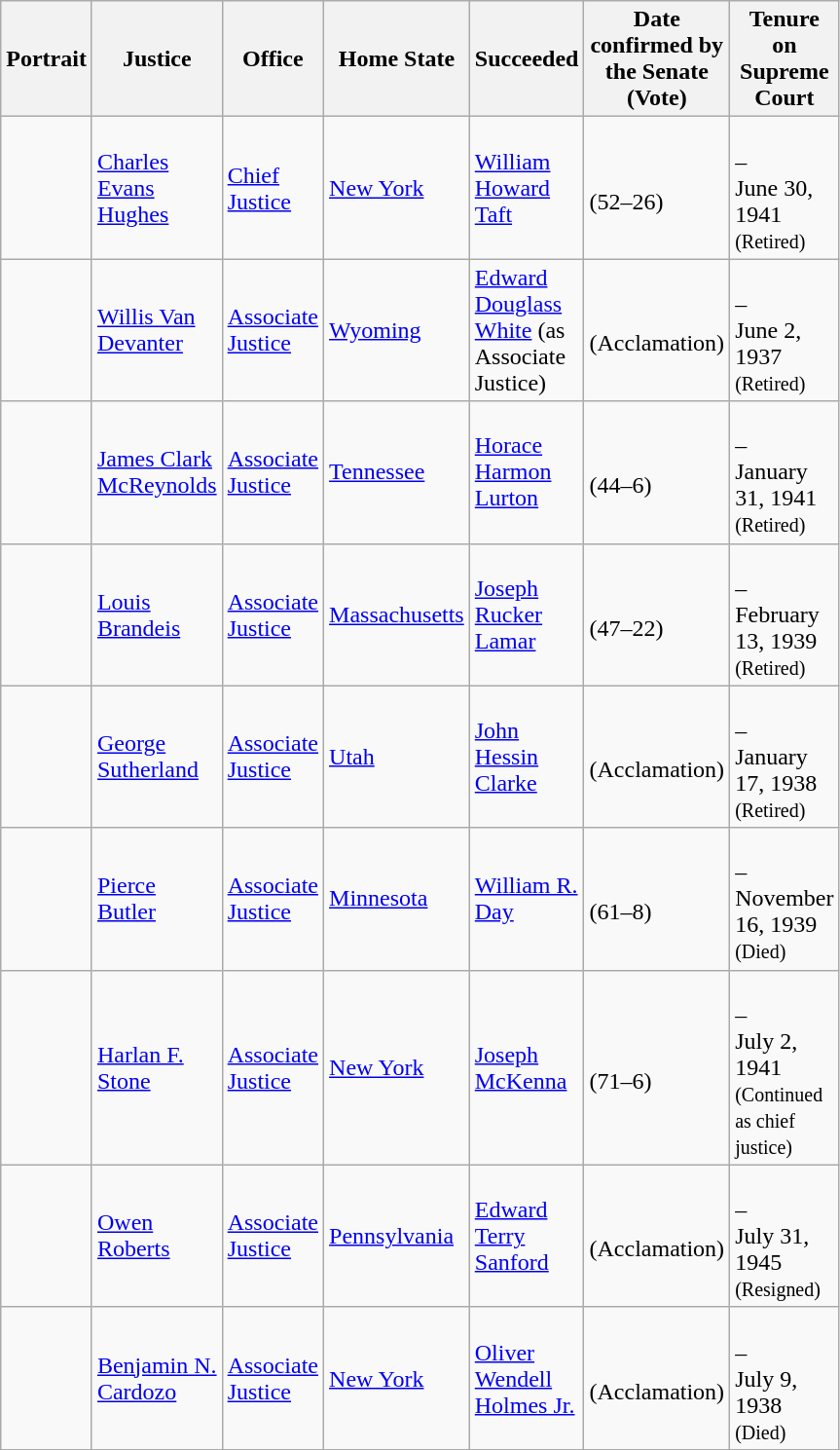<table class="wikitable sortable">
<tr>
<th scope="col" style="width: 10px;">Portrait</th>
<th scope="col" style="width: 10px;">Justice</th>
<th scope="col" style="width: 10px;">Office</th>
<th scope="col" style="width: 10px;">Home State</th>
<th scope="col" style="width: 10px;">Succeeded</th>
<th scope="col" style="width: 10px;">Date confirmed by the Senate<br>(Vote)</th>
<th scope="col" style="width: 10px;">Tenure on Supreme Court</th>
</tr>
<tr>
<td></td>
<td><a href='#'>Charles Evans Hughes</a></td>
<td><a href='#'>Chief Justice</a></td>
<td><a href='#'>New York</a></td>
<td><a href='#'>William Howard Taft</a></td>
<td><br>(52–26)</td>
<td><br>–<br>June 30, 1941<br><small>(Retired)</small></td>
</tr>
<tr>
<td></td>
<td><a href='#'>Willis Van Devanter</a></td>
<td><a href='#'>Associate Justice</a></td>
<td><a href='#'>Wyoming</a></td>
<td><a href='#'>Edward Douglass White</a> (as Associate Justice)</td>
<td><br>(Acclamation)</td>
<td><br>–<br>June 2, 1937<br><small>(Retired)</small></td>
</tr>
<tr>
<td></td>
<td><a href='#'>James Clark McReynolds</a></td>
<td><a href='#'>Associate Justice</a></td>
<td><a href='#'>Tennessee</a></td>
<td><a href='#'>Horace Harmon Lurton</a></td>
<td><br>(44–6)</td>
<td><br>–<br>January 31, 1941<br><small>(Retired)</small></td>
</tr>
<tr>
<td></td>
<td><a href='#'>Louis Brandeis</a></td>
<td><a href='#'>Associate Justice</a></td>
<td><a href='#'>Massachusetts</a></td>
<td><a href='#'>Joseph Rucker Lamar</a></td>
<td><br>(47–22)</td>
<td><br>–<br>February 13, 1939<br><small>(Retired)</small></td>
</tr>
<tr>
<td></td>
<td><a href='#'>George Sutherland</a></td>
<td><a href='#'>Associate Justice</a></td>
<td><a href='#'>Utah</a></td>
<td><a href='#'>John Hessin Clarke</a></td>
<td><br>(Acclamation)</td>
<td><br>–<br>January 17, 1938<br><small>(Retired)</small></td>
</tr>
<tr>
<td></td>
<td><a href='#'>Pierce Butler</a></td>
<td><a href='#'>Associate Justice</a></td>
<td><a href='#'>Minnesota</a></td>
<td><a href='#'>William R. Day</a></td>
<td><br>(61–8)</td>
<td><br>–<br>November 16, 1939<br><small>(Died)</small></td>
</tr>
<tr>
<td></td>
<td><a href='#'>Harlan F. Stone</a></td>
<td><a href='#'>Associate Justice</a></td>
<td><a href='#'>New York</a></td>
<td><a href='#'>Joseph McKenna</a></td>
<td><br>(71–6)</td>
<td><br>–<br>July 2, 1941<br><small>(Continued as chief justice)</small></td>
</tr>
<tr>
<td></td>
<td><a href='#'>Owen Roberts</a></td>
<td><a href='#'>Associate Justice</a></td>
<td><a href='#'>Pennsylvania</a></td>
<td><a href='#'>Edward Terry Sanford</a></td>
<td><br>(Acclamation)</td>
<td><br>–<br>July 31, 1945<br><small>(Resigned)</small></td>
</tr>
<tr>
<td></td>
<td><a href='#'>Benjamin N. Cardozo</a></td>
<td><a href='#'>Associate Justice</a></td>
<td><a href='#'>New York</a></td>
<td><a href='#'>Oliver Wendell Holmes Jr.</a></td>
<td><br>(Acclamation)</td>
<td><br>–<br>July 9, 1938<br><small>(Died)</small></td>
</tr>
<tr>
</tr>
</table>
